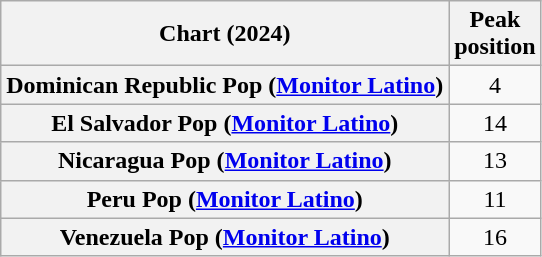<table class="wikitable sortable plainrowheaders" style="text-align:center">
<tr>
<th scope="col">Chart (2024)</th>
<th scope="col">Peak<br>position</th>
</tr>
<tr>
<th scope="row">Dominican Republic Pop (<a href='#'>Monitor Latino</a>)</th>
<td>4</td>
</tr>
<tr>
<th scope="row">El Salvador Pop (<a href='#'>Monitor Latino</a>)</th>
<td>14</td>
</tr>
<tr>
<th scope="row">Nicaragua Pop (<a href='#'>Monitor Latino</a>)</th>
<td>13</td>
</tr>
<tr>
<th scope="row">Peru Pop (<a href='#'>Monitor Latino</a>)</th>
<td>11</td>
</tr>
<tr>
<th scope="row">Venezuela Pop (<a href='#'>Monitor Latino</a>)</th>
<td>16</td>
</tr>
</table>
